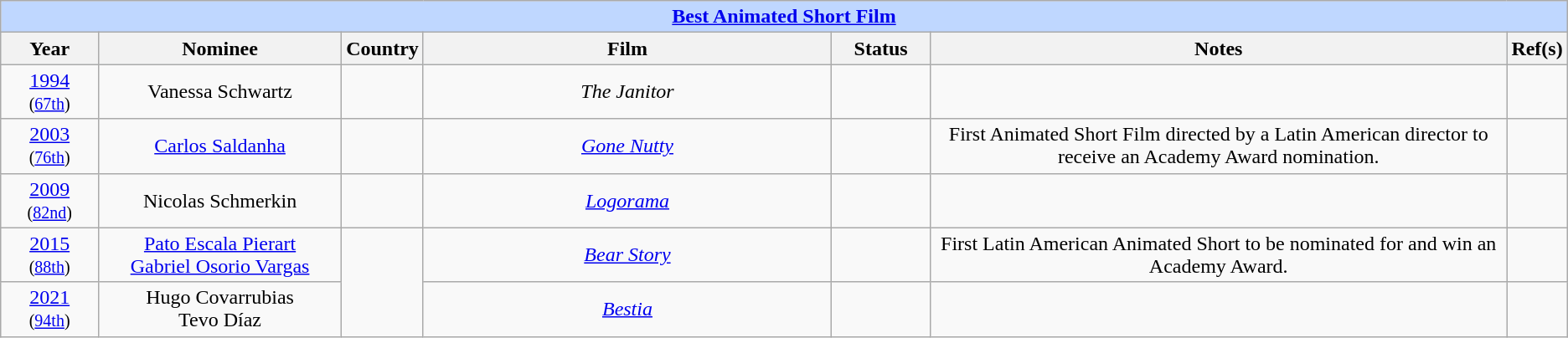<table class="wikitable" style="text-align: center">
<tr style="background:#bfd7ff;">
<td colspan="7" style="text-align:center;"><strong><a href='#'>Best Animated Short Film</a></strong></td>
</tr>
<tr style="background:#ebf5ff;">
<th style="width:75px;">Year</th>
<th style="width:200px;">Nominee</th>
<th style="width:50px;">Country</th>
<th style="width:350px;">Film</th>
<th style="width:75px;">Status</th>
<th style="width:500px;">Notes</th>
<th width="3">Ref(s)</th>
</tr>
<tr>
<td style="text-align: center"><a href='#'>1994</a><br><small>(<a href='#'>67th</a>)</small></td>
<td>Vanessa Schwartz</td>
<td></td>
<td><em>The Janitor</em></td>
<td></td>
<td></td>
<td style="text-align: center"></td>
</tr>
<tr>
<td style="text-align: center"><a href='#'>2003</a><br><small>(<a href='#'>76th</a>)</small></td>
<td><a href='#'>Carlos Saldanha</a></td>
<td></td>
<td><em><a href='#'>Gone Nutty</a></em></td>
<td></td>
<td>First Animated Short Film directed by a Latin American director to receive an Academy Award nomination.</td>
<td style="text-align: center"></td>
</tr>
<tr>
<td style="text-align: center"><a href='#'>2009</a><br><small>(<a href='#'>82nd</a>)</small></td>
<td>Nicolas Schmerkin</td>
<td></td>
<td><em><a href='#'>Logorama</a></em></td>
<td></td>
<td></td>
<td></td>
</tr>
<tr>
<td style="text-align: center"><a href='#'>2015</a><br><small>(<a href='#'>88th</a>)</small></td>
<td><a href='#'>Pato Escala Pierart</a><br><a href='#'>Gabriel Osorio Vargas</a></td>
<td rowspan=2></td>
<td><em><a href='#'>Bear Story</a></em></td>
<td></td>
<td>First Latin American Animated Short to be nominated for and win an Academy Award.</td>
<td></td>
</tr>
<tr>
<td style="text-align: center"><a href='#'>2021</a><br><small>(<a href='#'>94th</a>)</small></td>
<td>Hugo Covarrubias <br> Tevo Díaz</td>
<td><em><a href='#'>Bestia</a></em></td>
<td></td>
<td></td>
<td></td>
</tr>
</table>
